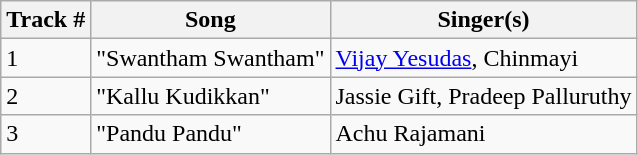<table class="wikitable">
<tr>
<th>Track #</th>
<th>Song</th>
<th>Singer(s)</th>
</tr>
<tr>
<td>1</td>
<td>"Swantham Swantham"</td>
<td><a href='#'>Vijay Yesudas</a>, Chinmayi</td>
</tr>
<tr>
<td>2</td>
<td>"Kallu Kudikkan"</td>
<td>Jassie Gift, Pradeep Palluruthy</td>
</tr>
<tr>
<td>3</td>
<td>"Pandu Pandu"</td>
<td>Achu Rajamani</td>
</tr>
</table>
